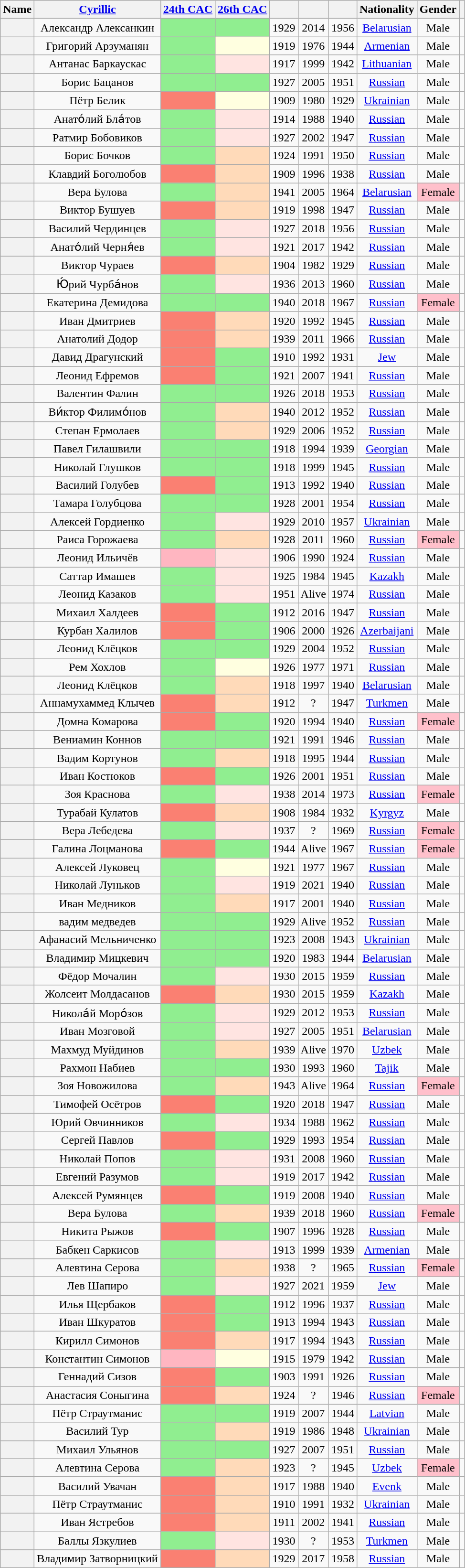<table class="wikitable sortable" style=text-align:center>
<tr>
<th scope="col">Name</th>
<th scope="col" class="unsortable"><a href='#'>Cyrillic</a></th>
<th scope="col"><a href='#'>24th CAC</a></th>
<th scope="col"><a href='#'>26th CAC</a></th>
<th scope="col"></th>
<th scope="col"></th>
<th scope="col"></th>
<th scope="col">Nationality</th>
<th scope="col">Gender</th>
<th scope="col" class="unsortable"></th>
</tr>
<tr>
<th align="center" scope="row" style="font-weight:normal;"></th>
<td>Александр Алексанкин</td>
<td bgcolor = LightGreen></td>
<td bgcolor = LightGreen></td>
<td>1929</td>
<td>2014</td>
<td>1956</td>
<td><a href='#'>Belarusian</a></td>
<td>Male</td>
<td></td>
</tr>
<tr>
<th align="center" scope="row" style="font-weight:normal;"></th>
<td>Григорий Арзуманян</td>
<td bgcolor = LightGreen></td>
<td bgcolor = LightYellow></td>
<td>1919</td>
<td>1976</td>
<td>1944</td>
<td><a href='#'>Armenian</a></td>
<td>Male</td>
<td></td>
</tr>
<tr>
<th align="center" scope="row" style="font-weight:normal;"></th>
<td>Антанас Баркаускас</td>
<td bgcolor = LightGreen></td>
<td bgcolor = MistyRose></td>
<td>1917</td>
<td>1999</td>
<td>1942</td>
<td><a href='#'>Lithuanian</a></td>
<td>Male</td>
<td></td>
</tr>
<tr>
<th align="center" scope="row" style="font-weight:normal;"></th>
<td>Борис Бацанов</td>
<td bgcolor = LightGreen></td>
<td bgcolor = LightGreen></td>
<td>1927</td>
<td>2005</td>
<td>1951</td>
<td><a href='#'>Russian</a></td>
<td>Male</td>
<td></td>
</tr>
<tr>
<th align="center" scope="row" style="font-weight:normal;"></th>
<td>Пётр Белик</td>
<td bgcolor = Salmon></td>
<td bgcolor = LightYellow></td>
<td>1909</td>
<td>1980</td>
<td>1929</td>
<td><a href='#'>Ukrainian</a></td>
<td>Male</td>
<td></td>
</tr>
<tr>
<th align="center" scope="row" style="font-weight:normal;"></th>
<td>Анато́лий Бла́тов</td>
<td bgcolor = LightGreen></td>
<td bgcolor = MistyRose></td>
<td>1914</td>
<td>1988</td>
<td>1940</td>
<td><a href='#'>Russian</a></td>
<td>Male</td>
<td></td>
</tr>
<tr>
<th align="center" scope="row" style="font-weight:normal;"></th>
<td>Ратмир Бобовиков</td>
<td bgcolor = LightGreen></td>
<td bgcolor = MistyRose></td>
<td>1927</td>
<td>2002</td>
<td>1947</td>
<td><a href='#'>Russian</a></td>
<td>Male</td>
<td></td>
</tr>
<tr>
<th align="center" scope="row" style="font-weight:normal;"></th>
<td>Борис Бочков</td>
<td bgcolor = LightGreen></td>
<td bgcolor = PeachPuff></td>
<td>1924</td>
<td>1991</td>
<td>1950</td>
<td><a href='#'>Russian</a></td>
<td>Male</td>
<td></td>
</tr>
<tr>
<th align="center" scope="row" style="font-weight:normal;"></th>
<td>Клавдий Боголюбов</td>
<td bgcolor = Salmon></td>
<td bgcolor = PeachPuff></td>
<td>1909</td>
<td>1996</td>
<td>1938</td>
<td><a href='#'>Russian</a></td>
<td>Male</td>
<td></td>
</tr>
<tr>
<th align="center" scope="row" style="font-weight:normal;"></th>
<td>Вера Булова</td>
<td bgcolor = LightGreen></td>
<td bgcolor = PeachPuff></td>
<td>1941</td>
<td>2005</td>
<td>1964</td>
<td><a href='#'>Belarusian</a></td>
<td style="background: Pink">Female</td>
<td></td>
</tr>
<tr>
<th align="center" scope="row" style="font-weight:normal;"></th>
<td>Виктор Бушуев</td>
<td bgcolor = Salmon></td>
<td bgcolor = PeachPuff></td>
<td>1919</td>
<td>1998</td>
<td>1947</td>
<td><a href='#'>Russian</a></td>
<td>Male</td>
<td></td>
</tr>
<tr>
<th align="center" scope="row" style="font-weight:normal;"></th>
<td>Василий Чердинцев</td>
<td bgcolor = LightGreen></td>
<td bgcolor = MistyRose></td>
<td>1927</td>
<td>2018</td>
<td>1956</td>
<td><a href='#'>Russian</a></td>
<td>Male</td>
<td></td>
</tr>
<tr>
<th align="center" scope="row" style="font-weight:normal;"></th>
<td>Анато́лий Черня́ев</td>
<td bgcolor = LightGreen></td>
<td bgcolor = MistyRose></td>
<td>1921</td>
<td>2017</td>
<td>1942</td>
<td><a href='#'>Russian</a></td>
<td>Male</td>
<td></td>
</tr>
<tr>
<th align="center" scope="row" style="font-weight:normal;"></th>
<td>Виктор Чураев</td>
<td bgcolor = Salmon></td>
<td bgcolor = PeachPuff></td>
<td>1904</td>
<td>1982</td>
<td>1929</td>
<td><a href='#'>Russian</a></td>
<td>Male</td>
<td></td>
</tr>
<tr>
<th align="center" scope="row" style="font-weight:normal;"></th>
<td>Ю́рий Чурба́нов</td>
<td bgcolor = LightGreen></td>
<td bgcolor = MistyRose></td>
<td>1936</td>
<td>2013</td>
<td>1960</td>
<td><a href='#'>Russian</a></td>
<td>Male</td>
<td></td>
</tr>
<tr>
<th align="center" scope="row" style="font-weight:normal;"></th>
<td>Екатерина Демидова</td>
<td bgcolor = LightGreen></td>
<td bgcolor = LightGreen></td>
<td>1940</td>
<td>2018</td>
<td>1967</td>
<td><a href='#'>Russian</a></td>
<td style="background: Pink">Female</td>
<td></td>
</tr>
<tr>
<th align="center" scope="row" style="font-weight:normal;"></th>
<td>Иван Дмитриев</td>
<td bgcolor = Salmon></td>
<td bgcolor = PeachPuff></td>
<td>1920</td>
<td>1992</td>
<td>1945</td>
<td><a href='#'>Russian</a></td>
<td>Male</td>
<td></td>
</tr>
<tr>
<th align="center" scope="row" style="font-weight:normal;"></th>
<td>Анатолий Додор</td>
<td bgcolor = Salmon></td>
<td bgcolor = PeachPuff></td>
<td>1939</td>
<td>2011</td>
<td>1966</td>
<td><a href='#'>Russian</a></td>
<td>Male</td>
<td></td>
</tr>
<tr>
<th align="center" scope="row" style="font-weight:normal;"></th>
<td>Давид Драгунский</td>
<td bgcolor = Salmon></td>
<td bgcolor = LightGreen></td>
<td>1910</td>
<td>1992</td>
<td>1931</td>
<td><a href='#'>Jew</a></td>
<td>Male</td>
<td></td>
</tr>
<tr>
<th align="center" scope="row" style="font-weight:normal;"></th>
<td>Леонид Ефремов</td>
<td bgcolor = Salmon></td>
<td bgcolor = LightGreen></td>
<td>1921</td>
<td>2007</td>
<td>1941</td>
<td><a href='#'>Russian</a></td>
<td>Male</td>
<td></td>
</tr>
<tr>
<th align="center" scope="row" style="font-weight:normal;"></th>
<td>Baлeнтин Фaлин</td>
<td bgcolor = LightGreen></td>
<td bgcolor = LightGreen></td>
<td>1926</td>
<td>2018</td>
<td>1953</td>
<td><a href='#'>Russian</a></td>
<td>Male</td>
<td></td>
</tr>
<tr>
<th align="center" scope="row" style="font-weight:normal;"></th>
<td>Ви́ктор Филимо́нов</td>
<td bgcolor = LightGreen></td>
<td bgcolor = PeachPuff></td>
<td>1940</td>
<td>2012</td>
<td>1952</td>
<td><a href='#'>Russian</a></td>
<td>Male</td>
<td></td>
</tr>
<tr>
<th align="center" scope="row" style="font-weight:normal;"></th>
<td>Степан Ермолаев</td>
<td bgcolor = LightGreen></td>
<td bgcolor = PeachPuff></td>
<td>1929</td>
<td>2006</td>
<td>1952</td>
<td><a href='#'>Russian</a></td>
<td>Male</td>
<td></td>
</tr>
<tr>
<th align="center" scope="row" style="font-weight:normal;"></th>
<td>Павел Гилашвили</td>
<td bgcolor = LightGreen></td>
<td bgcolor = LightGreen></td>
<td>1918</td>
<td>1994</td>
<td>1939</td>
<td><a href='#'>Georgian</a></td>
<td>Male</td>
<td></td>
</tr>
<tr>
<th align="center" scope="row" style="font-weight:normal;"></th>
<td>Николай Глушков</td>
<td bgcolor = LightGreen></td>
<td bgcolor = LightGreen></td>
<td>1918</td>
<td>1999</td>
<td>1945</td>
<td><a href='#'>Russian</a></td>
<td>Male</td>
<td></td>
</tr>
<tr>
<th align="center" scope="row" style="font-weight:normal;"></th>
<td>Василий Голубев</td>
<td bgcolor = Salmon></td>
<td bgcolor = LightGreen></td>
<td>1913</td>
<td>1992</td>
<td>1940</td>
<td><a href='#'>Russian</a></td>
<td>Male</td>
<td></td>
</tr>
<tr>
<th align="center" scope="row" style="font-weight:normal;"></th>
<td>Тамара Голубцова</td>
<td bgcolor = LightGreen></td>
<td bgcolor = LightGreen></td>
<td>1928</td>
<td>2001</td>
<td>1954</td>
<td><a href='#'>Russian</a></td>
<td>Male</td>
<td></td>
</tr>
<tr>
<th align="center" scope="row" style="font-weight:normal;"></th>
<td>Алексей Гордиенко</td>
<td bgcolor = LightGreen></td>
<td bgcolor = MistyRose></td>
<td>1929</td>
<td>2010</td>
<td>1957</td>
<td><a href='#'>Ukrainian</a></td>
<td>Male</td>
<td></td>
</tr>
<tr>
<th align="center" scope="row" style="font-weight:normal;"></th>
<td>Раиса Горожаева</td>
<td bgcolor = LightGreen></td>
<td bgcolor = PeachPuff></td>
<td>1928</td>
<td>2011</td>
<td>1960</td>
<td><a href='#'>Russian</a></td>
<td style="background: Pink">Female</td>
<td></td>
</tr>
<tr>
<th align="center" scope="row" style="font-weight:normal;"></th>
<td>Леонид Ильичёв</td>
<td bgcolor = LightPink></td>
<td bgcolor = MistyRose></td>
<td>1906</td>
<td>1990</td>
<td>1924</td>
<td><a href='#'>Russian</a></td>
<td>Male</td>
<td></td>
</tr>
<tr>
<th align="center" scope="row" style="font-weight:normal;"></th>
<td>Саттар Имашев</td>
<td bgcolor = LightGreen></td>
<td bgcolor = MistyRose></td>
<td>1925</td>
<td>1984</td>
<td>1945</td>
<td><a href='#'>Kazakh</a></td>
<td>Male</td>
<td></td>
</tr>
<tr>
<th align="center" scope="row" style="font-weight:normal;"></th>
<td>Леонид Казаков</td>
<td bgcolor = LightGreen></td>
<td bgcolor = MistyRose></td>
<td>1951</td>
<td>Alive</td>
<td>1974</td>
<td><a href='#'>Russian</a></td>
<td>Male</td>
<td></td>
</tr>
<tr>
<th align="center" scope="row" style="font-weight:normal;"></th>
<td>Михаил Халдеев</td>
<td bgcolor = Salmon></td>
<td bgcolor = LightGreen></td>
<td>1912</td>
<td>2016</td>
<td>1947</td>
<td><a href='#'>Russian</a></td>
<td>Male</td>
<td></td>
</tr>
<tr>
<th align="center" scope="row" style="font-weight:normal;"></th>
<td>Курбан Халилов</td>
<td bgcolor = Salmon></td>
<td bgcolor = LightGreen></td>
<td>1906</td>
<td>2000</td>
<td>1926</td>
<td><a href='#'>Azerbaijani</a></td>
<td>Male</td>
<td></td>
</tr>
<tr>
<th align="center" scope="row" style="font-weight:normal;"></th>
<td>Леонид Клёцков</td>
<td bgcolor = LightGreen></td>
<td bgcolor = LightGreen></td>
<td>1929</td>
<td>2004</td>
<td>1952</td>
<td><a href='#'>Russian</a></td>
<td>Male</td>
<td></td>
</tr>
<tr>
<th align="center" scope="row" style="font-weight:normal;"></th>
<td>Рем Хохлов</td>
<td bgcolor = LightGreen></td>
<td bgcolor = LightYellow></td>
<td>1926</td>
<td>1977</td>
<td>1971</td>
<td><a href='#'>Russian</a></td>
<td>Male</td>
<td></td>
</tr>
<tr>
<th align="center" scope="row" style="font-weight:normal;"></th>
<td>Леонид Клёцков</td>
<td bgcolor = LightGreen></td>
<td bgcolor = PeachPuff></td>
<td>1918</td>
<td>1997</td>
<td>1940</td>
<td><a href='#'>Belarusian</a></td>
<td>Male</td>
<td></td>
</tr>
<tr>
<th align="center" scope="row" style="font-weight:normal;"></th>
<td>Аннамухаммед Клычев</td>
<td bgcolor = Salmon></td>
<td bgcolor = PeachPuff></td>
<td>1912</td>
<td>?</td>
<td>1947</td>
<td><a href='#'>Turkmen</a></td>
<td>Male</td>
<td></td>
</tr>
<tr>
<th align="center" scope="row" style="font-weight:normal;"></th>
<td>Домна Комарова</td>
<td bgcolor = Salmon></td>
<td bgcolor = LightGreen></td>
<td>1920</td>
<td>1994</td>
<td>1940</td>
<td><a href='#'>Russian</a></td>
<td style="background: Pink">Female</td>
<td></td>
</tr>
<tr>
<th align="center" scope="row" style="font-weight:normal;"></th>
<td>Вениамин Коннов</td>
<td bgcolor = LightGreen></td>
<td bgcolor = LightGreen></td>
<td>1921</td>
<td>1991</td>
<td>1946</td>
<td><a href='#'>Russian</a></td>
<td>Male</td>
<td></td>
</tr>
<tr>
<th align="center" scope="row" style="font-weight:normal;"></th>
<td>Вадим Кортунов</td>
<td bgcolor = LightGreen></td>
<td bgcolor = PeachPuff></td>
<td>1918</td>
<td>1995</td>
<td>1944</td>
<td><a href='#'>Russian</a></td>
<td>Male</td>
<td></td>
</tr>
<tr>
<th align="center" scope="row" style="font-weight:normal;"></th>
<td>Иван Костюков</td>
<td bgcolor = Salmon></td>
<td bgcolor = LightGreen></td>
<td>1926</td>
<td>2001</td>
<td>1951</td>
<td><a href='#'>Russian</a></td>
<td>Male</td>
<td></td>
</tr>
<tr>
<th align="center" scope="row" style="font-weight:normal;"></th>
<td>Зоя Краснова</td>
<td bgcolor = LightGreen></td>
<td bgcolor = MistyRose></td>
<td>1938</td>
<td>2014</td>
<td>1973</td>
<td><a href='#'>Russian</a></td>
<td style="background: Pink">Female</td>
<td></td>
</tr>
<tr>
<th align="center" scope="row" style="font-weight:normal;"></th>
<td>Турабай Кулатов</td>
<td bgcolor = Salmon></td>
<td bgcolor = PeachPuff></td>
<td>1908</td>
<td>1984</td>
<td>1932</td>
<td><a href='#'>Kyrgyz</a></td>
<td>Male</td>
<td></td>
</tr>
<tr>
<th align="center" scope="row" style="font-weight:normal;"></th>
<td>Вера Лебедева</td>
<td bgcolor = LightGreen></td>
<td bgcolor = MistyRose></td>
<td>1937</td>
<td>?</td>
<td>1969</td>
<td><a href='#'>Russian</a></td>
<td style="background: Pink">Female</td>
<td></td>
</tr>
<tr>
<th align="center" scope="row" style="font-weight:normal;"></th>
<td>Галина Лоцманова</td>
<td bgcolor = Salmon></td>
<td bgcolor = LightGreen></td>
<td>1944</td>
<td>Alive</td>
<td>1967</td>
<td><a href='#'>Russian</a></td>
<td style="background: Pink">Female</td>
<td></td>
</tr>
<tr>
<th align="center" scope="row" style="font-weight:normal;"></th>
<td>Алексей Луковец</td>
<td bgcolor = LightGreen></td>
<td bgcolor = LightYellow></td>
<td>1921</td>
<td>1977</td>
<td>1967</td>
<td><a href='#'>Russian</a></td>
<td>Male</td>
<td></td>
</tr>
<tr>
<th align="center" scope="row" style="font-weight:normal;"></th>
<td>Николай Луньков</td>
<td bgcolor = LightGreen></td>
<td bgcolor = MistyRose></td>
<td>1919</td>
<td>2021</td>
<td>1940</td>
<td><a href='#'>Russian</a></td>
<td>Male</td>
<td></td>
</tr>
<tr>
<th align="center" scope="row" style="font-weight:normal;"></th>
<td>Иван Медников</td>
<td bgcolor = LightGreen></td>
<td bgcolor = PeachPuff></td>
<td>1917</td>
<td>2001</td>
<td>1940</td>
<td><a href='#'>Russian</a></td>
<td>Male</td>
<td></td>
</tr>
<tr>
<th align="center" scope="row" style="font-weight:normal;"></th>
<td>вадим медведев</td>
<td bgcolor = LightGreen></td>
<td bgcolor = LightGreen></td>
<td>1929</td>
<td>Alive</td>
<td>1952</td>
<td><a href='#'>Russian</a></td>
<td>Male</td>
<td></td>
</tr>
<tr>
<th align="center" scope="row" style="font-weight:normal;"></th>
<td>Афанасий Мельниченко</td>
<td bgcolor = LightGreen></td>
<td bgcolor = LightGreen></td>
<td>1923</td>
<td>2008</td>
<td>1943</td>
<td><a href='#'>Ukrainian</a></td>
<td>Male</td>
<td></td>
</tr>
<tr>
<th align="center" scope="row" style="font-weight:normal;"></th>
<td>Владимир Мицкевич</td>
<td bgcolor = LightGreen></td>
<td bgcolor = LightGreen></td>
<td>1920</td>
<td>1983</td>
<td>1944</td>
<td><a href='#'>Belarusian</a></td>
<td>Male</td>
<td></td>
</tr>
<tr>
<th align="center" scope="row" style="font-weight:normal;"></th>
<td>Фёдор Мочалин</td>
<td bgcolor = LightGreen></td>
<td bgcolor = MistyRose></td>
<td>1930</td>
<td>2015</td>
<td>1959</td>
<td><a href='#'>Russian</a></td>
<td>Male</td>
<td></td>
</tr>
<tr>
<th align="center" scope="row" style="font-weight:normal;"></th>
<td>Жолсеит Молдасанов</td>
<td bgcolor = Salmon></td>
<td bgcolor = PeachPuff></td>
<td>1930</td>
<td>2015</td>
<td>1959</td>
<td><a href='#'>Kazakh</a></td>
<td>Male</td>
<td></td>
</tr>
<tr>
</tr>
<tr>
<th align="center" scope="row" style="font-weight:normal;"></th>
<td>Никола́й Моро́зов</td>
<td bgcolor = LightGreen></td>
<td bgcolor = MistyRose></td>
<td>1929</td>
<td>2012</td>
<td>1953</td>
<td><a href='#'>Russian</a></td>
<td>Male</td>
<td></td>
</tr>
<tr>
<th align="center" scope="row" style="font-weight:normal;"></th>
<td>Иван Мозговой</td>
<td bgcolor = LightGreen></td>
<td bgcolor = MistyRose></td>
<td>1927</td>
<td>2005</td>
<td>1951</td>
<td><a href='#'>Belarusian</a></td>
<td>Male</td>
<td></td>
</tr>
<tr>
<th align="center" scope="row" style="font-weight:normal;"></th>
<td>Махмуд Муйдинов</td>
<td bgcolor = LightGreen></td>
<td bgcolor = PeachPuff></td>
<td>1939</td>
<td>Alive</td>
<td>1970</td>
<td><a href='#'>Uzbek</a></td>
<td>Male</td>
<td></td>
</tr>
<tr>
<th align="center" scope="row" style="font-weight:normal;"></th>
<td>Рахмон Набиев</td>
<td bgcolor = LightGreen></td>
<td bgcolor = LightGreen></td>
<td>1930</td>
<td>1993</td>
<td>1960</td>
<td><a href='#'>Tajik</a></td>
<td>Male</td>
<td></td>
</tr>
<tr>
<th align="center" scope="row" style="font-weight:normal;"></th>
<td>Зоя Новожилова</td>
<td bgcolor = LightGreen></td>
<td bgcolor = PeachPuff></td>
<td>1943</td>
<td>Alive</td>
<td>1964</td>
<td><a href='#'>Russian</a></td>
<td style="background: Pink">Female</td>
<td></td>
</tr>
<tr>
<th align="center" scope="row" style="font-weight:normal;"></th>
<td>Тимофей Осётров</td>
<td bgcolor = Salmon></td>
<td bgcolor = LightGreen></td>
<td>1920</td>
<td>2018</td>
<td>1947</td>
<td><a href='#'>Russian</a></td>
<td>Male</td>
<td></td>
</tr>
<tr>
<th align="center" scope="row" style="font-weight:normal;"></th>
<td>Юрий Овчинников</td>
<td bgcolor = LightGreen></td>
<td bgcolor = MistyRose></td>
<td>1934</td>
<td>1988</td>
<td>1962</td>
<td><a href='#'>Russian</a></td>
<td>Male</td>
<td></td>
</tr>
<tr>
<th align="center" scope="row" style="font-weight:normal;"></th>
<td>Сергей Павлов</td>
<td bgcolor = Salmon></td>
<td bgcolor = LightGreen></td>
<td>1929</td>
<td>1993</td>
<td>1954</td>
<td><a href='#'>Russian</a></td>
<td>Male</td>
<td></td>
</tr>
<tr>
<th align="center" scope="row" style="font-weight:normal;"></th>
<td>Николай Попов</td>
<td bgcolor = LightGreen></td>
<td bgcolor = MistyRose></td>
<td>1931</td>
<td>2008</td>
<td>1960</td>
<td><a href='#'>Russian</a></td>
<td>Male</td>
<td></td>
</tr>
<tr>
<th align="center" scope="row" style="font-weight:normal;"></th>
<td>Евгений Разумов</td>
<td bgcolor = LightGreen></td>
<td bgcolor = MistyRose></td>
<td>1919</td>
<td>2017</td>
<td>1942</td>
<td><a href='#'>Russian</a></td>
<td>Male</td>
<td></td>
</tr>
<tr>
<th align="center" scope="row" style="font-weight:normal;"></th>
<td>Алексей Румянцев</td>
<td bgcolor = Salmon></td>
<td bgcolor = LightGreen></td>
<td>1919</td>
<td>2008</td>
<td>1940</td>
<td><a href='#'>Russian</a></td>
<td>Male</td>
<td></td>
</tr>
<tr>
<th align="center" scope="row" style="font-weight:normal;"></th>
<td>Вера Булова</td>
<td bgcolor = LightGreen></td>
<td bgcolor = PeachPuff></td>
<td>1939</td>
<td>2018</td>
<td>1960</td>
<td><a href='#'>Russian</a></td>
<td style="background: Pink">Female</td>
<td></td>
</tr>
<tr>
<th align="center" scope="row" style="font-weight:normal;"></th>
<td>Никита Рыжов</td>
<td bgcolor = Salmon></td>
<td bgcolor = LightGreen></td>
<td>1907</td>
<td>1996</td>
<td>1928</td>
<td><a href='#'>Russian</a></td>
<td>Male</td>
<td></td>
</tr>
<tr>
<th align="center" scope="row" style="font-weight:normal;"></th>
<td>Бабкен Саркисов</td>
<td bgcolor = LightGreen></td>
<td bgcolor = MistyRose></td>
<td>1913</td>
<td>1999</td>
<td>1939</td>
<td><a href='#'>Armenian</a></td>
<td>Male</td>
<td></td>
</tr>
<tr>
<th align="center" scope="row" style="font-weight:normal;"></th>
<td>Алевтина Серова</td>
<td bgcolor = LightGreen></td>
<td bgcolor = PeachPuff></td>
<td>1938</td>
<td>?</td>
<td>1965</td>
<td><a href='#'>Russian</a></td>
<td style="background: Pink">Female</td>
<td></td>
</tr>
<tr>
<th align="center" scope="row" style="font-weight:normal;"></th>
<td>Лев Шапиро</td>
<td bgcolor = LightGreen></td>
<td bgcolor = MistyRose></td>
<td>1927</td>
<td>2021</td>
<td>1959</td>
<td><a href='#'>Jew</a></td>
<td>Male</td>
<td></td>
</tr>
<tr>
<th align="center" scope="row" style="font-weight:normal;"></th>
<td>Илья Щербаков</td>
<td bgcolor = Salmon></td>
<td bgcolor = LightGreen></td>
<td>1912</td>
<td>1996</td>
<td>1937</td>
<td><a href='#'>Russian</a></td>
<td>Male</td>
<td></td>
</tr>
<tr>
<th align="center" scope="row" style="font-weight:normal;"></th>
<td>Иван Шкуратов</td>
<td bgcolor = Salmon></td>
<td bgcolor = LightGreen></td>
<td>1913</td>
<td>1994</td>
<td>1943</td>
<td><a href='#'>Russian</a></td>
<td>Male</td>
<td></td>
</tr>
<tr>
<th align="center" scope="row" style="font-weight:normal;"></th>
<td>Кирилл Симонов</td>
<td bgcolor = Salmon></td>
<td bgcolor = PeachPuff></td>
<td>1917</td>
<td>1994</td>
<td>1943</td>
<td><a href='#'>Russian</a></td>
<td>Male</td>
<td></td>
</tr>
<tr>
<th align="center" scope="row" style="font-weight:normal;"></th>
<td>Константин Симонов</td>
<td bgcolor = LightPink></td>
<td bgcolor = LightYellow></td>
<td>1915</td>
<td>1979</td>
<td>1942</td>
<td><a href='#'>Russian</a></td>
<td>Male</td>
<td></td>
</tr>
<tr>
<th align="center" scope="row" style="font-weight:normal;"></th>
<td>Геннадий Сизов</td>
<td bgcolor = Salmon></td>
<td bgcolor = LightGreen></td>
<td>1903</td>
<td>1991</td>
<td>1926</td>
<td><a href='#'>Russian</a></td>
<td>Male</td>
<td></td>
</tr>
<tr>
<th align="center" scope="row" style="font-weight:normal;"></th>
<td>Анастасия Соныгина</td>
<td bgcolor = Salmon></td>
<td bgcolor = PeachPuff></td>
<td>1924</td>
<td>?</td>
<td>1946</td>
<td><a href='#'>Russian</a></td>
<td style="background: Pink">Female</td>
<td></td>
</tr>
<tr>
<th align="center" scope="row" style="font-weight:normal;"></th>
<td>Пётр Страутманис</td>
<td bgcolor = LightGreen></td>
<td bgcolor = LightGreen></td>
<td>1919</td>
<td>2007</td>
<td>1944</td>
<td><a href='#'>Latvian</a></td>
<td>Male</td>
<td></td>
</tr>
<tr>
<th align="center" scope="row" style="font-weight:normal;"></th>
<td>Василий Тур</td>
<td bgcolor = LightGreen></td>
<td bgcolor = PeachPuff></td>
<td>1919</td>
<td>1986</td>
<td>1948</td>
<td><a href='#'>Ukrainian</a></td>
<td>Male</td>
<td></td>
</tr>
<tr>
<th align="center" scope="row" style="font-weight:normal;"></th>
<td>Михаил Ульянов</td>
<td bgcolor = LightGreen></td>
<td bgcolor = LightGreen></td>
<td>1927</td>
<td>2007</td>
<td>1951</td>
<td><a href='#'>Russian</a></td>
<td>Male</td>
<td></td>
</tr>
<tr>
<th align="center" scope="row" style="font-weight:normal;"></th>
<td>Алевтина Серова</td>
<td bgcolor = LightGreen></td>
<td bgcolor = PeachPuff></td>
<td>1923</td>
<td>?</td>
<td>1945</td>
<td><a href='#'>Uzbek</a></td>
<td style="background: Pink">Female</td>
<td></td>
</tr>
<tr>
<th align="center" scope="row" style="font-weight:normal;"></th>
<td>Василий Увачан</td>
<td bgcolor = Salmon></td>
<td bgcolor = PeachPuff></td>
<td>1917</td>
<td>1988</td>
<td>1940</td>
<td><a href='#'>Evenk</a></td>
<td>Male</td>
<td></td>
</tr>
<tr>
<th align="center" scope="row" style="font-weight:normal;"></th>
<td>Пётр Страутманис</td>
<td bgcolor = Salmon></td>
<td bgcolor = PeachPuff></td>
<td>1910</td>
<td>1991</td>
<td>1932</td>
<td><a href='#'>Ukrainian</a></td>
<td>Male</td>
<td></td>
</tr>
<tr>
<th align="center" scope="row" style="font-weight:normal;"></th>
<td>Иван Ястребов</td>
<td bgcolor = Salmon></td>
<td bgcolor = PeachPuff></td>
<td>1911</td>
<td>2002</td>
<td>1941</td>
<td><a href='#'>Russian</a></td>
<td>Male</td>
<td></td>
</tr>
<tr>
<th align="center" scope="row" style="font-weight:normal;"></th>
<td>Баллы Язкулиев</td>
<td bgcolor = LightGreen></td>
<td bgcolor = MistyRose></td>
<td>1930</td>
<td>?</td>
<td>1953</td>
<td><a href='#'>Turkmen</a></td>
<td>Male</td>
<td></td>
</tr>
<tr>
<th align="center" scope="row" style="font-weight:normal;"></th>
<td>Владимир Затворницкий</td>
<td bgcolor = Salmon></td>
<td bgcolor = PeachPuff></td>
<td>1929</td>
<td>2017</td>
<td>1958</td>
<td><a href='#'>Russian</a></td>
<td>Male</td>
<td></td>
</tr>
</table>
